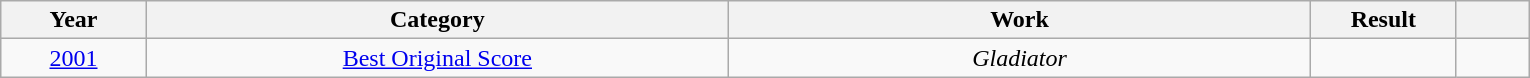<table class="wikitable">
<tr>
<th style="width:5%;">Year</th>
<th style="width:20%;">Category</th>
<th style="width:20%;">Work</th>
<th style="width:5%;">Result</th>
<th style="width:2.5%;"></th>
</tr>
<tr>
<td style="text-align:center;"><a href='#'>2001</a></td>
<td style="text-align:center;"><a href='#'>Best Original Score</a></td>
<td style="text-align:center;"><em>Gladiator</em></td>
<td></td>
<td style="text-align:center;"></td>
</tr>
</table>
